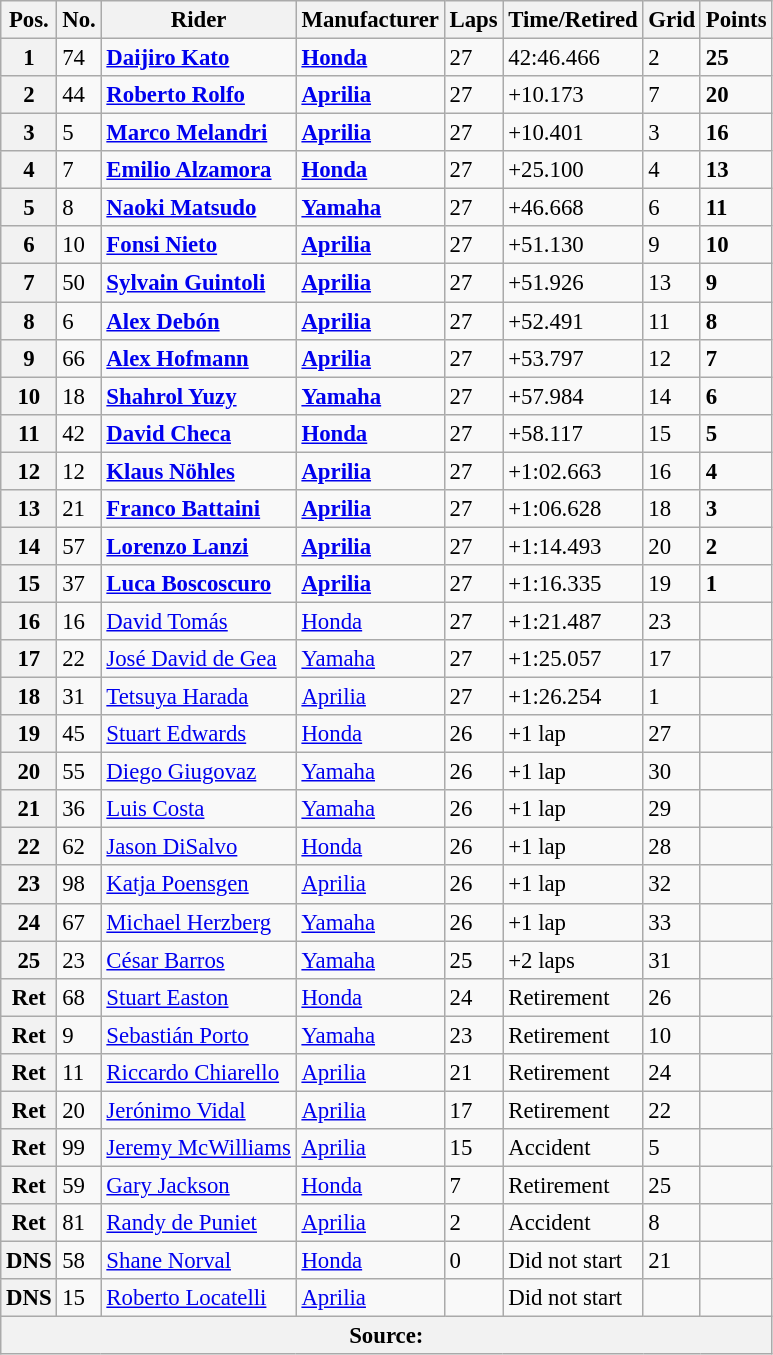<table class="wikitable" style="font-size: 95%;">
<tr>
<th>Pos.</th>
<th>No.</th>
<th>Rider</th>
<th>Manufacturer</th>
<th>Laps</th>
<th>Time/Retired</th>
<th>Grid</th>
<th>Points</th>
</tr>
<tr>
<th>1</th>
<td>74</td>
<td> <strong><a href='#'>Daijiro Kato</a></strong></td>
<td><strong><a href='#'>Honda</a></strong></td>
<td>27</td>
<td>42:46.466</td>
<td>2</td>
<td><strong>25</strong></td>
</tr>
<tr>
<th>2</th>
<td>44</td>
<td> <strong><a href='#'>Roberto Rolfo</a></strong></td>
<td><strong><a href='#'>Aprilia</a></strong></td>
<td>27</td>
<td>+10.173</td>
<td>7</td>
<td><strong>20</strong></td>
</tr>
<tr>
<th>3</th>
<td>5</td>
<td> <strong><a href='#'>Marco Melandri</a></strong></td>
<td><strong><a href='#'>Aprilia</a></strong></td>
<td>27</td>
<td>+10.401</td>
<td>3</td>
<td><strong>16</strong></td>
</tr>
<tr>
<th>4</th>
<td>7</td>
<td> <strong><a href='#'>Emilio Alzamora</a></strong></td>
<td><strong><a href='#'>Honda</a></strong></td>
<td>27</td>
<td>+25.100</td>
<td>4</td>
<td><strong>13</strong></td>
</tr>
<tr>
<th>5</th>
<td>8</td>
<td> <strong><a href='#'>Naoki Matsudo</a></strong></td>
<td><strong><a href='#'>Yamaha</a></strong></td>
<td>27</td>
<td>+46.668</td>
<td>6</td>
<td><strong>11</strong></td>
</tr>
<tr>
<th>6</th>
<td>10</td>
<td> <strong><a href='#'>Fonsi Nieto</a></strong></td>
<td><strong><a href='#'>Aprilia</a></strong></td>
<td>27</td>
<td>+51.130</td>
<td>9</td>
<td><strong>10</strong></td>
</tr>
<tr>
<th>7</th>
<td>50</td>
<td> <strong><a href='#'>Sylvain Guintoli</a></strong></td>
<td><strong><a href='#'>Aprilia</a></strong></td>
<td>27</td>
<td>+51.926</td>
<td>13</td>
<td><strong>9</strong></td>
</tr>
<tr>
<th>8</th>
<td>6</td>
<td> <strong><a href='#'>Alex Debón</a></strong></td>
<td><strong><a href='#'>Aprilia</a></strong></td>
<td>27</td>
<td>+52.491</td>
<td>11</td>
<td><strong>8</strong></td>
</tr>
<tr>
<th>9</th>
<td>66</td>
<td> <strong><a href='#'>Alex Hofmann</a></strong></td>
<td><strong><a href='#'>Aprilia</a></strong></td>
<td>27</td>
<td>+53.797</td>
<td>12</td>
<td><strong>7</strong></td>
</tr>
<tr>
<th>10</th>
<td>18</td>
<td> <strong><a href='#'>Shahrol Yuzy</a></strong></td>
<td><strong><a href='#'>Yamaha</a></strong></td>
<td>27</td>
<td>+57.984</td>
<td>14</td>
<td><strong>6</strong></td>
</tr>
<tr>
<th>11</th>
<td>42</td>
<td> <strong><a href='#'>David Checa</a></strong></td>
<td><strong><a href='#'>Honda</a></strong></td>
<td>27</td>
<td>+58.117</td>
<td>15</td>
<td><strong>5</strong></td>
</tr>
<tr>
<th>12</th>
<td>12</td>
<td> <strong><a href='#'>Klaus Nöhles</a></strong></td>
<td><strong><a href='#'>Aprilia</a></strong></td>
<td>27</td>
<td>+1:02.663</td>
<td>16</td>
<td><strong>4</strong></td>
</tr>
<tr>
<th>13</th>
<td>21</td>
<td> <strong><a href='#'>Franco Battaini</a></strong></td>
<td><strong><a href='#'>Aprilia</a></strong></td>
<td>27</td>
<td>+1:06.628</td>
<td>18</td>
<td><strong>3</strong></td>
</tr>
<tr>
<th>14</th>
<td>57</td>
<td> <strong><a href='#'>Lorenzo Lanzi</a></strong></td>
<td><strong><a href='#'>Aprilia</a></strong></td>
<td>27</td>
<td>+1:14.493</td>
<td>20</td>
<td><strong>2</strong></td>
</tr>
<tr>
<th>15</th>
<td>37</td>
<td> <strong><a href='#'>Luca Boscoscuro</a></strong></td>
<td><strong><a href='#'>Aprilia</a></strong></td>
<td>27</td>
<td>+1:16.335</td>
<td>19</td>
<td><strong>1</strong></td>
</tr>
<tr>
<th>16</th>
<td>16</td>
<td> <a href='#'>David Tomás</a></td>
<td><a href='#'>Honda</a></td>
<td>27</td>
<td>+1:21.487</td>
<td>23</td>
<td></td>
</tr>
<tr>
<th>17</th>
<td>22</td>
<td> <a href='#'>José David de Gea</a></td>
<td><a href='#'>Yamaha</a></td>
<td>27</td>
<td>+1:25.057</td>
<td>17</td>
<td></td>
</tr>
<tr>
<th>18</th>
<td>31</td>
<td> <a href='#'>Tetsuya Harada</a></td>
<td><a href='#'>Aprilia</a></td>
<td>27</td>
<td>+1:26.254</td>
<td>1</td>
<td></td>
</tr>
<tr>
<th>19</th>
<td>45</td>
<td> <a href='#'>Stuart Edwards</a></td>
<td><a href='#'>Honda</a></td>
<td>26</td>
<td>+1 lap</td>
<td>27</td>
<td></td>
</tr>
<tr>
<th>20</th>
<td>55</td>
<td> <a href='#'>Diego Giugovaz</a></td>
<td><a href='#'>Yamaha</a></td>
<td>26</td>
<td>+1 lap</td>
<td>30</td>
<td></td>
</tr>
<tr>
<th>21</th>
<td>36</td>
<td> <a href='#'>Luis Costa</a></td>
<td><a href='#'>Yamaha</a></td>
<td>26</td>
<td>+1 lap</td>
<td>29</td>
<td></td>
</tr>
<tr>
<th>22</th>
<td>62</td>
<td> <a href='#'>Jason DiSalvo</a></td>
<td><a href='#'>Honda</a></td>
<td>26</td>
<td>+1 lap</td>
<td>28</td>
<td></td>
</tr>
<tr>
<th>23</th>
<td>98</td>
<td> <a href='#'>Katja Poensgen</a></td>
<td><a href='#'>Aprilia</a></td>
<td>26</td>
<td>+1 lap</td>
<td>32</td>
<td></td>
</tr>
<tr>
<th>24</th>
<td>67</td>
<td> <a href='#'>Michael Herzberg</a></td>
<td><a href='#'>Yamaha</a></td>
<td>26</td>
<td>+1 lap</td>
<td>33</td>
<td></td>
</tr>
<tr>
<th>25</th>
<td>23</td>
<td> <a href='#'>César Barros</a></td>
<td><a href='#'>Yamaha</a></td>
<td>25</td>
<td>+2 laps</td>
<td>31</td>
<td></td>
</tr>
<tr>
<th>Ret</th>
<td>68</td>
<td> <a href='#'>Stuart Easton</a></td>
<td><a href='#'>Honda</a></td>
<td>24</td>
<td>Retirement</td>
<td>26</td>
<td></td>
</tr>
<tr>
<th>Ret</th>
<td>9</td>
<td> <a href='#'>Sebastián Porto</a></td>
<td><a href='#'>Yamaha</a></td>
<td>23</td>
<td>Retirement</td>
<td>10</td>
<td></td>
</tr>
<tr>
<th>Ret</th>
<td>11</td>
<td> <a href='#'>Riccardo Chiarello</a></td>
<td><a href='#'>Aprilia</a></td>
<td>21</td>
<td>Retirement</td>
<td>24</td>
<td></td>
</tr>
<tr>
<th>Ret</th>
<td>20</td>
<td> <a href='#'>Jerónimo Vidal</a></td>
<td><a href='#'>Aprilia</a></td>
<td>17</td>
<td>Retirement</td>
<td>22</td>
<td></td>
</tr>
<tr>
<th>Ret</th>
<td>99</td>
<td> <a href='#'>Jeremy McWilliams</a></td>
<td><a href='#'>Aprilia</a></td>
<td>15</td>
<td>Accident</td>
<td>5</td>
<td></td>
</tr>
<tr>
<th>Ret</th>
<td>59</td>
<td> <a href='#'>Gary Jackson</a></td>
<td><a href='#'>Honda</a></td>
<td>7</td>
<td>Retirement</td>
<td>25</td>
<td></td>
</tr>
<tr>
<th>Ret</th>
<td>81</td>
<td> <a href='#'>Randy de Puniet</a></td>
<td><a href='#'>Aprilia</a></td>
<td>2</td>
<td>Accident</td>
<td>8</td>
<td></td>
</tr>
<tr>
<th>DNS</th>
<td>58</td>
<td> <a href='#'>Shane Norval</a></td>
<td><a href='#'>Honda</a></td>
<td>0</td>
<td>Did not start</td>
<td>21</td>
<td></td>
</tr>
<tr>
<th>DNS</th>
<td>15</td>
<td> <a href='#'>Roberto Locatelli</a></td>
<td><a href='#'>Aprilia</a></td>
<td></td>
<td>Did not start</td>
<td></td>
<td></td>
</tr>
<tr>
<th colspan=8>Source:</th>
</tr>
</table>
